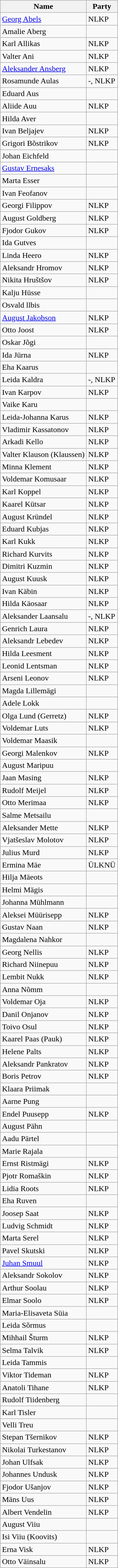<table class="wikitable">
<tr>
<th>Name</th>
<th>Party</th>
</tr>
<tr>
<td><a href='#'>Georg Abels</a></td>
<td>NLKP</td>
</tr>
<tr>
<td>Amalie Aberg</td>
<td></td>
</tr>
<tr>
<td>Karl Allikas</td>
<td>NLKP</td>
</tr>
<tr>
<td>Valter Ani</td>
<td>NLKP</td>
</tr>
<tr>
<td><a href='#'>Aleksander Ansberg</a></td>
<td>NLKP</td>
</tr>
<tr>
<td>Rosamunde Aulas</td>
<td>-, NLKP</td>
</tr>
<tr>
<td>Eduard Aus</td>
<td></td>
</tr>
<tr>
<td>Aliide Auu</td>
<td>NLKP</td>
</tr>
<tr>
<td>Hilda Aver</td>
<td></td>
</tr>
<tr>
<td>Ivan Beljajev</td>
<td>NLKP</td>
</tr>
<tr>
<td>Grigori Bõstrikov</td>
<td>NLKP</td>
</tr>
<tr>
<td>Johan Eichfeld</td>
<td></td>
</tr>
<tr>
<td><a href='#'>Gustav Ernesaks</a></td>
<td></td>
</tr>
<tr>
<td>Marta Esser</td>
<td></td>
</tr>
<tr>
<td>Ivan Feofanov</td>
<td></td>
</tr>
<tr>
<td>Georgi Filippov</td>
<td>NLKP</td>
</tr>
<tr>
<td>August Goldberg</td>
<td>NLKP</td>
</tr>
<tr>
<td>Fjodor Gukov</td>
<td>NLKP</td>
</tr>
<tr>
<td>Ida Gutves</td>
<td></td>
</tr>
<tr>
<td>Linda Heero</td>
<td>NLKP</td>
</tr>
<tr>
<td>Aleksandr Hromov</td>
<td>NLKP</td>
</tr>
<tr>
<td>Nikita Hruštšov</td>
<td>NLKP</td>
</tr>
<tr>
<td>Kalju Hüsse</td>
<td></td>
</tr>
<tr>
<td>Osvald llbis</td>
<td></td>
</tr>
<tr>
<td><a href='#'>August Jakobson</a></td>
<td>NLKP</td>
</tr>
<tr>
<td>Otto Joost</td>
<td>NLKP</td>
</tr>
<tr>
<td>Oskar Jõgi</td>
<td></td>
</tr>
<tr>
<td>Ida Jürna</td>
<td>NLKP</td>
</tr>
<tr>
<td>Eha Kaarus</td>
<td></td>
</tr>
<tr>
<td>Leida Kaldra</td>
<td>-, NLKP</td>
</tr>
<tr>
<td>Ivan Karpov</td>
<td>NLKP</td>
</tr>
<tr>
<td>Vaike Karu</td>
<td></td>
</tr>
<tr>
<td>Leida-Johanna Karus</td>
<td>NLKP</td>
</tr>
<tr>
<td>Vladimir Kassatonov</td>
<td>NLKP</td>
</tr>
<tr>
<td>Arkadi Kello</td>
<td>NLKP</td>
</tr>
<tr>
<td>Valter Klauson (Klaussen)</td>
<td>NLKP</td>
</tr>
<tr>
<td>Minna Klement</td>
<td>NLKP</td>
</tr>
<tr>
<td>Voldemar Komusaar</td>
<td>NLKP</td>
</tr>
<tr>
<td>Karl Koppel</td>
<td>NLKP</td>
</tr>
<tr>
<td>Kaarel Kütsar</td>
<td>NLKP</td>
</tr>
<tr>
<td>August Kründel</td>
<td>NLKP</td>
</tr>
<tr>
<td>Eduard Kubjas</td>
<td>NLKP</td>
</tr>
<tr>
<td>Karl Kukk</td>
<td>NLKP</td>
</tr>
<tr>
<td>Richard Kurvits</td>
<td>NLKP</td>
</tr>
<tr>
<td>Dimitri Kuzmin</td>
<td>NLKP</td>
</tr>
<tr>
<td>August Kuusk</td>
<td>NLKP</td>
</tr>
<tr>
<td>Ivan Käbin</td>
<td>NLKP</td>
</tr>
<tr>
<td>Hilda Käosaar</td>
<td>NLKP</td>
</tr>
<tr>
<td>Aleksander Laansalu</td>
<td>-, NLKP</td>
</tr>
<tr>
<td>Genrich Laura</td>
<td>NLKP</td>
</tr>
<tr>
<td>Aleksandr Lebedev</td>
<td>NLKP</td>
</tr>
<tr>
<td>Hilda Leesment</td>
<td>NLKP</td>
</tr>
<tr>
<td>Leonid Lentsman</td>
<td>NLKP</td>
</tr>
<tr>
<td>Arseni Leonov</td>
<td>NLKP</td>
</tr>
<tr>
<td>Magda Lillemägi</td>
<td></td>
</tr>
<tr>
<td>Adele Lokk</td>
<td></td>
</tr>
<tr>
<td>Olga Lund (Gerretz)</td>
<td>NLKP</td>
</tr>
<tr>
<td>Voldemar Luts</td>
<td>NLKP</td>
</tr>
<tr>
<td>Voldemar Maasik</td>
<td></td>
</tr>
<tr>
<td>Georgi Malenkov</td>
<td>NLKP</td>
</tr>
<tr>
<td>August Maripuu</td>
<td></td>
</tr>
<tr>
<td>Jaan Masing</td>
<td>NLKP</td>
</tr>
<tr>
<td>Rudolf Meijel</td>
<td>NLKP</td>
</tr>
<tr>
<td>Otto Merimaa</td>
<td>NLKP</td>
</tr>
<tr>
<td>Salme Metsailu</td>
<td></td>
</tr>
<tr>
<td>Aleksander Mette</td>
<td>NLKP</td>
</tr>
<tr>
<td>Vjatšeslav Molotov</td>
<td>NLKP</td>
</tr>
<tr>
<td>Julius Murd</td>
<td>NLKP</td>
</tr>
<tr>
<td>Ermina Mäe</td>
<td>ÜLKNÜ</td>
</tr>
<tr>
<td>Hilja Mäeots</td>
<td></td>
</tr>
<tr>
<td>Helmi Mägis</td>
<td></td>
</tr>
<tr>
<td>Johanna Mühlmann</td>
<td></td>
</tr>
<tr>
<td>Aleksei Müürisepp</td>
<td>NLKP</td>
</tr>
<tr>
<td>Gustav Naan</td>
<td>NLKP</td>
</tr>
<tr>
<td>Magdalena Nahkor</td>
<td></td>
</tr>
<tr>
<td>Georg Nellis</td>
<td>NLKP</td>
</tr>
<tr>
<td>Richard Niinepuu</td>
<td>NLKP</td>
</tr>
<tr>
<td>Lembit Nukk</td>
<td>NLKP</td>
</tr>
<tr>
<td>Anna Nõmm</td>
<td></td>
</tr>
<tr>
<td>Voldemar Oja</td>
<td>NLKP</td>
</tr>
<tr>
<td>Danil Onjanov</td>
<td>NLKP</td>
</tr>
<tr>
<td>Toivo Osul</td>
<td>NLKP</td>
</tr>
<tr>
<td>Kaarel Paas (Pauk)</td>
<td>NLKP</td>
</tr>
<tr>
<td>Helene Palts</td>
<td>NLKP</td>
</tr>
<tr>
<td>Aleksandr Pankratov</td>
<td>NLKP</td>
</tr>
<tr>
<td>Boris Petrov</td>
<td>NLKP</td>
</tr>
<tr>
<td>Klaara Priimak</td>
<td></td>
</tr>
<tr>
<td>Aarne Pung</td>
<td></td>
</tr>
<tr>
<td>Endel Puusepp</td>
<td>NLKP</td>
</tr>
<tr>
<td>August Pähn</td>
<td></td>
</tr>
<tr>
<td>Aadu Pärtel</td>
<td></td>
</tr>
<tr>
<td>Marie Rajala</td>
<td></td>
</tr>
<tr>
<td>Ernst Ristmägi</td>
<td>NLKP</td>
</tr>
<tr>
<td>Pjotr Romaškin</td>
<td>NLKP</td>
</tr>
<tr>
<td>Lidia Roots</td>
<td>NLKP</td>
</tr>
<tr>
<td>Eha Ruven</td>
<td></td>
</tr>
<tr>
<td>Joosep Saat</td>
<td>NLKP</td>
</tr>
<tr>
<td>Ludvig Schmidt</td>
<td>NLKP</td>
</tr>
<tr>
<td>Marta Serel</td>
<td>NLKP</td>
</tr>
<tr>
<td>Pavel Skutski</td>
<td>NLKP</td>
</tr>
<tr>
<td><a href='#'>Juhan Smuul</a></td>
<td>NLKP</td>
</tr>
<tr>
<td>Aleksandr Sokolov</td>
<td>NLKP</td>
</tr>
<tr>
<td>Arthur Soolau</td>
<td>NLKP</td>
</tr>
<tr>
<td>Elmar Soolo</td>
<td>NLKP</td>
</tr>
<tr>
<td>Maria-Elisaveta Süia</td>
<td></td>
</tr>
<tr>
<td>Leida Sõrmus</td>
<td></td>
</tr>
<tr>
<td>Mihhail Šturm</td>
<td>NLKP</td>
</tr>
<tr>
<td>Selma Talvik</td>
<td>NLKP</td>
</tr>
<tr>
<td>Leida Tammis</td>
<td></td>
</tr>
<tr>
<td>Viktor Tideman</td>
<td>NLKP</td>
</tr>
<tr>
<td>Anatoli Tihane</td>
<td>NLKP</td>
</tr>
<tr>
<td>Rudolf Tiidenberg</td>
<td></td>
</tr>
<tr>
<td>Karl Tisler</td>
<td></td>
</tr>
<tr>
<td>Velli Treu</td>
<td></td>
</tr>
<tr>
<td>Stepan Tšernikov</td>
<td>NLKP</td>
</tr>
<tr>
<td>Nikolai Turkestanov</td>
<td>NLKP</td>
</tr>
<tr>
<td>Johan Ulfsak</td>
<td>NLKP</td>
</tr>
<tr>
<td>Johannes Undusk</td>
<td>NLKP</td>
</tr>
<tr>
<td>Fjodor Ušanjov</td>
<td>NLKP</td>
</tr>
<tr>
<td>Mäns Uus</td>
<td>NLKP</td>
</tr>
<tr>
<td>Albert Vendelin</td>
<td>NLKP</td>
</tr>
<tr>
<td>August Viiu</td>
<td></td>
</tr>
<tr>
<td>Isi Viiu (Koovits)</td>
<td></td>
</tr>
<tr>
<td>Erna Visk</td>
<td>NLKP</td>
</tr>
<tr>
<td>Otto Väinsalu</td>
<td>NLKP</td>
</tr>
</table>
